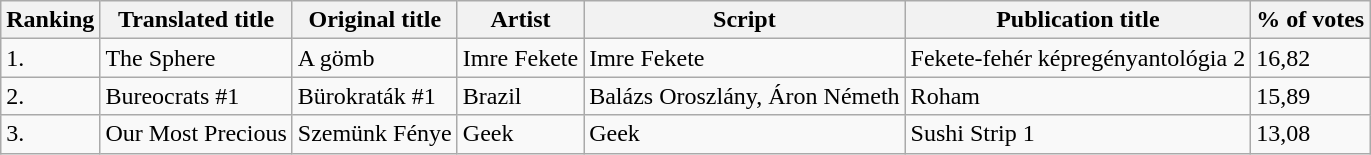<table | class="wikitable">
<tr valign="top">
<th><strong>Ranking</strong></th>
<th><strong>Translated title</strong></th>
<th><strong>Original title</strong></th>
<th><strong>Artist</strong></th>
<th><strong>Script</strong></th>
<th><strong>Publication title</strong></th>
<th><strong>% of votes</strong></th>
</tr>
<tr>
<td>1.</td>
<td>The Sphere</td>
<td>A gömb</td>
<td>Imre Fekete</td>
<td>Imre Fekete</td>
<td>Fekete-fehér képregényantológia 2</td>
<td>16,82</td>
</tr>
<tr>
<td>2.</td>
<td>Bureocrats #1</td>
<td>Bürokraták #1</td>
<td>Brazil</td>
<td>Balázs Oroszlány, Áron Németh</td>
<td>Roham</td>
<td>15,89</td>
</tr>
<tr>
<td>3.</td>
<td>Our Most Precious</td>
<td>Szemünk Fénye</td>
<td>Geek</td>
<td>Geek</td>
<td>Sushi Strip 1</td>
<td>13,08</td>
</tr>
</table>
